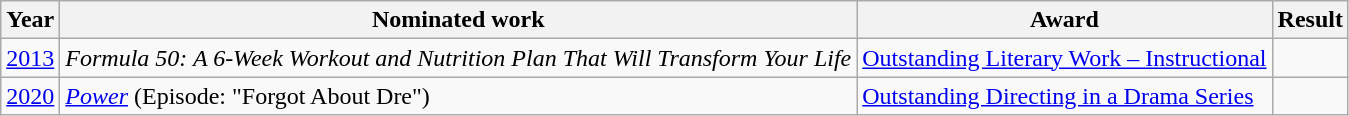<table class="wikitable">
<tr>
<th>Year</th>
<th>Nominated work</th>
<th>Award</th>
<th>Result</th>
</tr>
<tr>
<td style="text-align:center;"><a href='#'>2013</a></td>
<td><em>Formula 50: A 6-Week Workout and Nutrition Plan That Will Transform Your Life</em></td>
<td><a href='#'>Outstanding Literary Work – Instructional</a></td>
<td></td>
</tr>
<tr>
<td style="text-align:center;"><a href='#'>2020</a></td>
<td><em><a href='#'>Power</a></em> (Episode: "Forgot About Dre")</td>
<td><a href='#'>Outstanding Directing in a Drama Series</a></td>
<td></td>
</tr>
</table>
